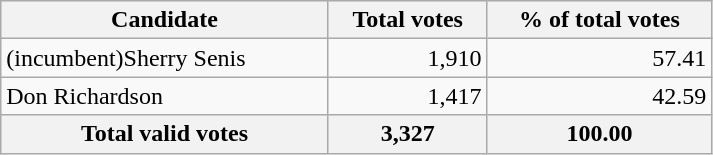<table style="width:475px;" class="wikitable">
<tr bgcolor="#EEEEEE">
<th align="left">Candidate</th>
<th align="right">Total votes</th>
<th align="right">% of total votes</th>
</tr>
<tr>
<td align="left">(incumbent)Sherry Senis</td>
<td align="right">1,910</td>
<td align="right">57.41</td>
</tr>
<tr>
<td align="left">Don Richardson</td>
<td align="right">1,417</td>
<td align="right">42.59</td>
</tr>
<tr bgcolor="#EEEEEE">
<th align="left">Total valid votes</th>
<th align="right"><strong>3,327</strong></th>
<th align="right"><strong>100.00</strong></th>
</tr>
</table>
